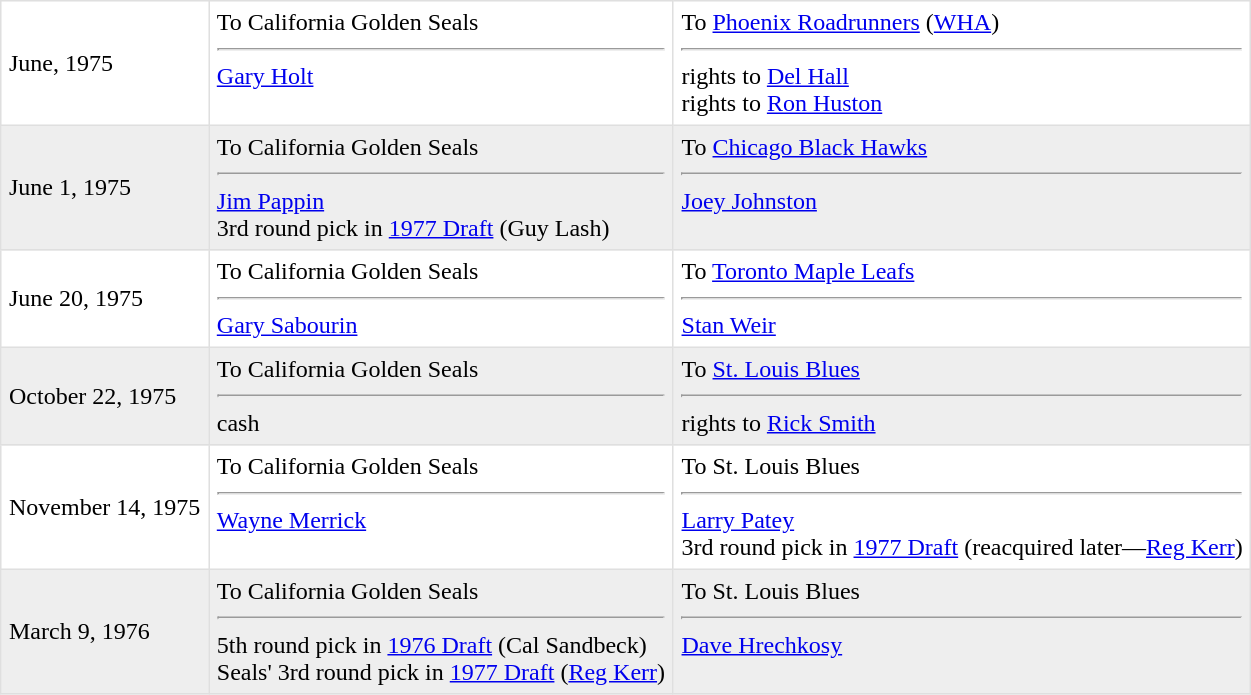<table border=1 style="border-collapse:collapse" bordercolor="#DFDFDF"  cellpadding="5">
<tr>
<td>June, 1975</td>
<td valign="top">To California Golden Seals <hr><a href='#'>Gary Holt</a></td>
<td valign="top">To <a href='#'>Phoenix Roadrunners</a> (<a href='#'>WHA</a>) <hr>rights to <a href='#'>Del Hall</a><br>rights to <a href='#'>Ron Huston</a></td>
</tr>
<tr bgcolor="#eeeeee">
<td>June 1, 1975</td>
<td valign="top">To California Golden Seals <hr><a href='#'>Jim Pappin</a><br>3rd round pick in <a href='#'>1977 Draft</a> (Guy Lash)</td>
<td valign="top">To <a href='#'>Chicago Black Hawks</a> <hr><a href='#'>Joey Johnston</a></td>
</tr>
<tr>
<td>June 20, 1975</td>
<td valign="top">To California Golden Seals <hr><a href='#'>Gary Sabourin</a></td>
<td valign="top">To <a href='#'>Toronto Maple Leafs</a> <hr><a href='#'>Stan Weir</a></td>
</tr>
<tr bgcolor="#eeeeee">
<td>October 22, 1975</td>
<td valign="top">To California Golden Seals <hr>cash</td>
<td valign="top">To <a href='#'>St. Louis Blues</a> <hr>rights to <a href='#'>Rick Smith</a></td>
</tr>
<tr>
<td>November 14, 1975</td>
<td valign="top">To California Golden Seals <hr><a href='#'>Wayne Merrick</a></td>
<td valign="top">To St. Louis Blues <hr><a href='#'>Larry Patey</a><br>3rd round pick in <a href='#'>1977 Draft</a> (reacquired later—<a href='#'>Reg Kerr</a>)</td>
</tr>
<tr bgcolor="#eeeeee">
<td>March 9, 1976</td>
<td valign="top">To California Golden Seals <hr>5th round pick in <a href='#'>1976 Draft</a> (Cal Sandbeck)<br>Seals' 3rd round pick in <a href='#'>1977 Draft</a> (<a href='#'>Reg Kerr</a>)</td>
<td valign="top">To St. Louis Blues <hr><a href='#'>Dave Hrechkosy</a></td>
</tr>
</table>
